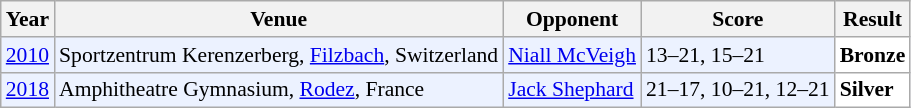<table class="sortable wikitable" style="font-size: 90%;">
<tr>
<th>Year</th>
<th>Venue</th>
<th>Opponent</th>
<th>Score</th>
<th>Result</th>
</tr>
<tr style="background:#ECF2FF">
<td align="center"><a href='#'>2010</a></td>
<td align="left">Sportzentrum Kerenzerberg, <a href='#'>Filzbach</a>, Switzerland</td>
<td align="left"> <a href='#'>Niall McVeigh</a></td>
<td align="left">13–21, 15–21</td>
<td style="text-align:left; background:white"> <strong>Bronze</strong></td>
</tr>
<tr style="background:#ECF2FF">
<td align="center"><a href='#'>2018</a></td>
<td align="left">Amphitheatre Gymnasium, <a href='#'>Rodez</a>, France</td>
<td align="left"> <a href='#'>Jack Shephard</a></td>
<td align="left">21–17, 10–21, 12–21</td>
<td style="text-align:left; background:white"> <strong>Silver</strong></td>
</tr>
</table>
